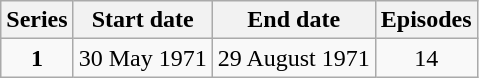<table class="wikitable" style="text-align:center;">
<tr>
<th>Series</th>
<th>Start date</th>
<th>End date</th>
<th>Episodes</th>
</tr>
<tr>
<td><strong>1</strong></td>
<td>30 May 1971</td>
<td>29 August 1971</td>
<td>14</td>
</tr>
</table>
